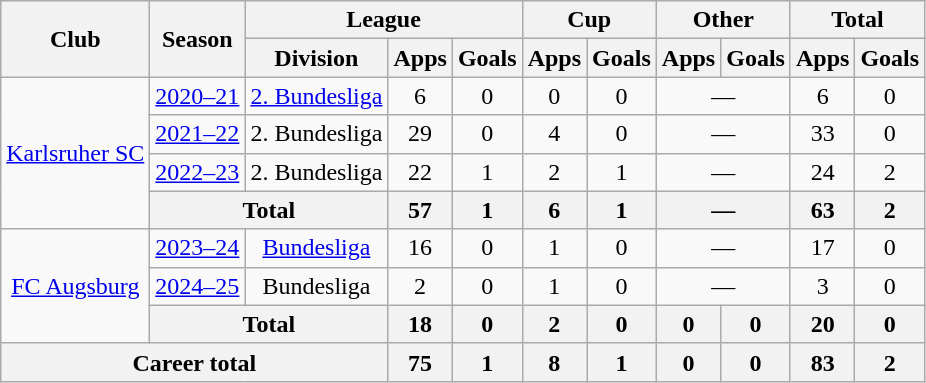<table class="wikitable" style="text-align:center">
<tr>
<th rowspan="2">Club</th>
<th rowspan="2">Season</th>
<th colspan="3">League</th>
<th colspan="2">Cup</th>
<th colspan="2">Other</th>
<th colspan="2">Total</th>
</tr>
<tr>
<th>Division</th>
<th>Apps</th>
<th>Goals</th>
<th>Apps</th>
<th>Goals</th>
<th>Apps</th>
<th>Goals</th>
<th>Apps</th>
<th>Goals</th>
</tr>
<tr>
<td rowspan="4"><a href='#'>Karlsruher SC</a></td>
<td><a href='#'>2020–21</a></td>
<td><a href='#'>2. Bundesliga</a></td>
<td>6</td>
<td>0</td>
<td>0</td>
<td>0</td>
<td colspan="2">—</td>
<td>6</td>
<td>0</td>
</tr>
<tr>
<td><a href='#'>2021–22</a></td>
<td>2. Bundesliga</td>
<td>29</td>
<td>0</td>
<td>4</td>
<td>0</td>
<td colspan="2">—</td>
<td>33</td>
<td>0</td>
</tr>
<tr>
<td><a href='#'>2022–23</a></td>
<td>2. Bundesliga</td>
<td>22</td>
<td>1</td>
<td>2</td>
<td>1</td>
<td colspan="2">—</td>
<td>24</td>
<td>2</td>
</tr>
<tr>
<th colspan="2">Total</th>
<th>57</th>
<th>1</th>
<th>6</th>
<th>1</th>
<th colspan="2">—</th>
<th>63</th>
<th>2</th>
</tr>
<tr>
<td rowspan="3"><a href='#'>FC Augsburg</a></td>
<td><a href='#'>2023–24</a></td>
<td><a href='#'>Bundesliga</a></td>
<td>16</td>
<td>0</td>
<td>1</td>
<td>0</td>
<td colspan="2">—</td>
<td>17</td>
<td>0</td>
</tr>
<tr>
<td><a href='#'>2024–25</a></td>
<td>Bundesliga</td>
<td>2</td>
<td>0</td>
<td>1</td>
<td>0</td>
<td colspan="2">—</td>
<td>3</td>
<td>0</td>
</tr>
<tr>
<th colspan="2">Total</th>
<th>18</th>
<th>0</th>
<th>2</th>
<th>0</th>
<th>0</th>
<th>0</th>
<th>20</th>
<th>0</th>
</tr>
<tr>
<th colspan="3">Career total</th>
<th>75</th>
<th>1</th>
<th>8</th>
<th>1</th>
<th>0</th>
<th>0</th>
<th>83</th>
<th>2</th>
</tr>
</table>
